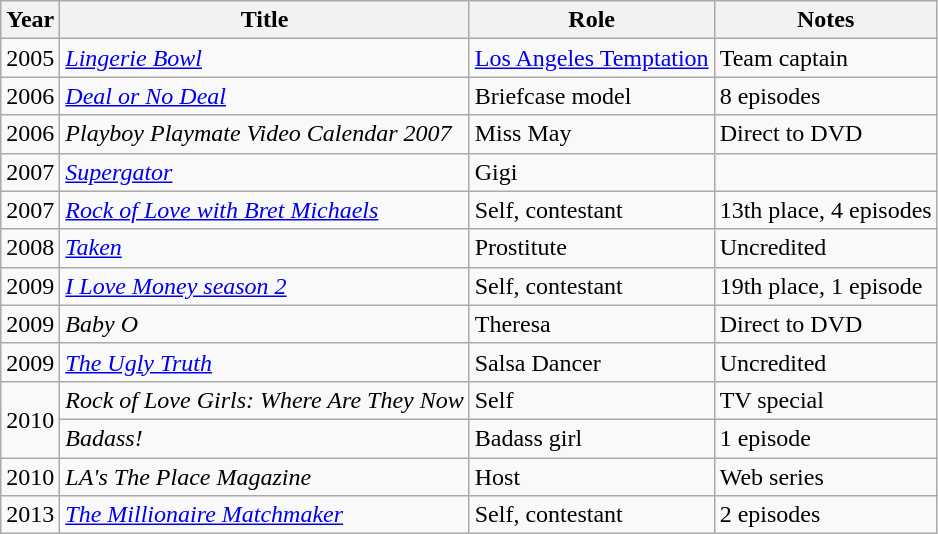<table class="wikitable">
<tr>
<th>Year</th>
<th>Title</th>
<th>Role</th>
<th>Notes</th>
</tr>
<tr>
<td>2005</td>
<td><em><a href='#'>Lingerie Bowl</a></em></td>
<td><a href='#'>Los Angeles Temptation</a></td>
<td>Team captain</td>
</tr>
<tr>
<td>2006</td>
<td><em><a href='#'>Deal or No Deal</a></em></td>
<td>Briefcase model</td>
<td>8 episodes</td>
</tr>
<tr>
<td>2006</td>
<td><em>Playboy Playmate Video Calendar 2007</em></td>
<td>Miss May</td>
<td>Direct to DVD</td>
</tr>
<tr>
<td>2007</td>
<td><em><a href='#'>Supergator</a></em></td>
<td>Gigi</td>
<td></td>
</tr>
<tr>
<td>2007</td>
<td><em><a href='#'>Rock of Love with Bret Michaels</a></em></td>
<td>Self, contestant</td>
<td>13th place, 4 episodes</td>
</tr>
<tr>
<td>2008</td>
<td><em><a href='#'>Taken</a></em></td>
<td>Prostitute</td>
<td>Uncredited</td>
</tr>
<tr>
<td>2009</td>
<td><em><a href='#'>I Love Money season 2</a></em></td>
<td>Self, contestant</td>
<td>19th place, 1 episode</td>
</tr>
<tr>
<td>2009</td>
<td><em>Baby O</em></td>
<td>Theresa</td>
<td>Direct to DVD</td>
</tr>
<tr>
<td>2009</td>
<td><em><a href='#'>The Ugly Truth</a></em></td>
<td>Salsa Dancer</td>
<td>Uncredited</td>
</tr>
<tr>
<td rowspan="2">2010</td>
<td><em>Rock of Love Girls: Where Are They Now</em></td>
<td>Self</td>
<td>TV special</td>
</tr>
<tr>
<td><em>Badass!</em></td>
<td>Badass girl</td>
<td>1 episode</td>
</tr>
<tr>
<td>2010</td>
<td><em>LA's The Place Magazine</em></td>
<td>Host</td>
<td>Web series</td>
</tr>
<tr>
<td>2013</td>
<td><em><a href='#'>The Millionaire Matchmaker</a></em></td>
<td>Self, contestant</td>
<td>2 episodes</td>
</tr>
</table>
